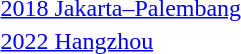<table>
<tr>
<td><a href='#'>2018 Jakarta–Palembang</a></td>
<td></td>
<td></td>
<td></td>
</tr>
<tr>
<td><a href='#'>2022 Hangzhou</a></td>
<td></td>
<td></td>
<td></td>
</tr>
</table>
